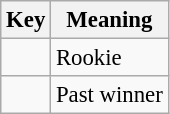<table class="wikitable" style="font-size: 95%;">
<tr>
<th>Key</th>
<th>Meaning</th>
</tr>
<tr>
<td align="center"><strong></strong></td>
<td>Rookie</td>
</tr>
<tr>
<td align="center"><strong></strong></td>
<td>Past winner</td>
</tr>
</table>
